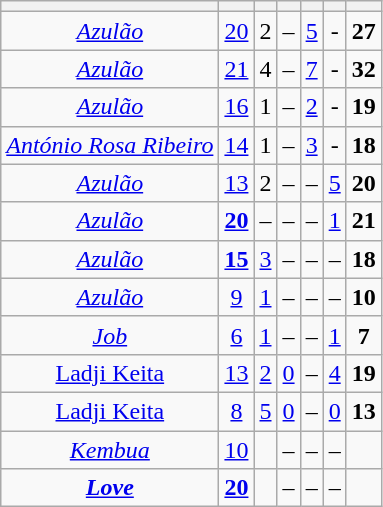<table class="wikitable" style="text-align:center;">
<tr>
<th></th>
<th></th>
<th></th>
<th></th>
<th></th>
<th></th>
<th></th>
</tr>
<tr>
<td><em><a href='#'>Azulão</a></em></td>
<td><a href='#'>20</a></td>
<td>2</td>
<td>–</td>
<td><a href='#'>5</a></td>
<td>-</td>
<td><strong>27</strong></td>
</tr>
<tr>
<td><em><a href='#'>Azulão</a></em></td>
<td><a href='#'>21</a></td>
<td>4</td>
<td>–</td>
<td><a href='#'>7</a></td>
<td>-</td>
<td><strong>32</strong></td>
</tr>
<tr>
<td><em><a href='#'>Azulão</a></em></td>
<td><a href='#'>16</a></td>
<td>1</td>
<td>–</td>
<td><a href='#'>2</a></td>
<td>-</td>
<td><strong>19</strong></td>
</tr>
<tr>
<td><em><a href='#'>António Rosa Ribeiro</a></em></td>
<td><a href='#'>14</a></td>
<td>1</td>
<td>–</td>
<td><a href='#'>3</a></td>
<td>-</td>
<td><strong>18</strong></td>
</tr>
<tr>
<td><em><a href='#'>Azulão</a></em></td>
<td><a href='#'>13</a></td>
<td>2</td>
<td>–</td>
<td>–</td>
<td><a href='#'>5</a></td>
<td><strong>20</strong></td>
</tr>
<tr>
<td><em><a href='#'>Azulão</a></em></td>
<td><strong><a href='#'>20</a></strong></td>
<td>–</td>
<td>–</td>
<td>–</td>
<td><a href='#'>1</a></td>
<td><strong>21</strong></td>
</tr>
<tr>
<td><em><a href='#'>Azulão</a></em></td>
<td><strong><a href='#'>15</a></strong></td>
<td><a href='#'>3</a></td>
<td>–</td>
<td>–</td>
<td>–</td>
<td><strong>18</strong></td>
</tr>
<tr>
<td><em><a href='#'>Azulão</a></em></td>
<td><a href='#'>9</a></td>
<td><a href='#'>1</a></td>
<td>–</td>
<td>–</td>
<td>–</td>
<td><strong>10</strong></td>
</tr>
<tr>
<td><em><a href='#'>Job</a></em></td>
<td><a href='#'>6</a></td>
<td><a href='#'>1</a></td>
<td>–</td>
<td>–</td>
<td><a href='#'>1</a></td>
<td><strong>7</strong></td>
</tr>
<tr>
<td><a href='#'>Ladji Keita</a></td>
<td><a href='#'>13</a></td>
<td><a href='#'>2</a></td>
<td><a href='#'>0</a></td>
<td>–</td>
<td><a href='#'>4</a></td>
<td><strong>19</strong></td>
</tr>
<tr>
<td><a href='#'>Ladji Keita</a></td>
<td><a href='#'>8</a></td>
<td><a href='#'>5</a></td>
<td><a href='#'>0</a></td>
<td>–</td>
<td><a href='#'>0</a></td>
<td><strong>13</strong></td>
</tr>
<tr>
<td><em><a href='#'>Kembua</a></em></td>
<td><a href='#'>10</a></td>
<td></td>
<td>–</td>
<td>–</td>
<td>–</td>
<td></td>
</tr>
<tr>
<td><strong><em><a href='#'>Love</a></em></strong></td>
<td><a href='#'><strong>20</strong></a></td>
<td></td>
<td>–</td>
<td>–</td>
<td>–</td>
<td></td>
</tr>
</table>
